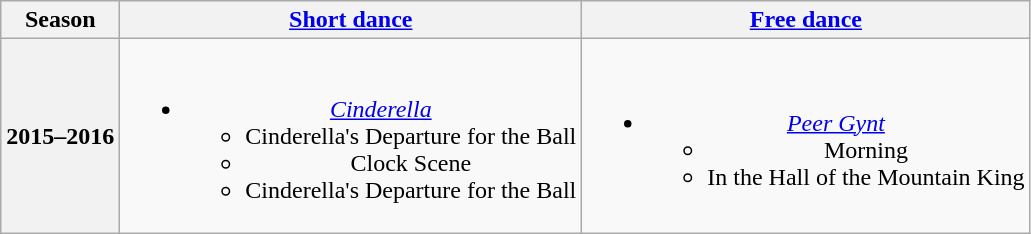<table class=wikitable style=text-align:center>
<tr>
<th>Season</th>
<th><a href='#'>Short dance</a></th>
<th><a href='#'>Free dance</a></th>
</tr>
<tr>
<th>2015–2016 <br> </th>
<td><br><ul><li><a href='#'><em>Cinderella</em></a> <br><ul><li> Cinderella's Departure for the Ball</li><li> Clock Scene</li><li> Cinderella's Departure for the Ball <br></li></ul></li></ul></td>
<td><br><ul><li><a href='#'><em>Peer Gynt</em></a> <br><ul><li>Morning</li><li>In the Hall of the Mountain King <br></li></ul></li></ul></td>
</tr>
</table>
